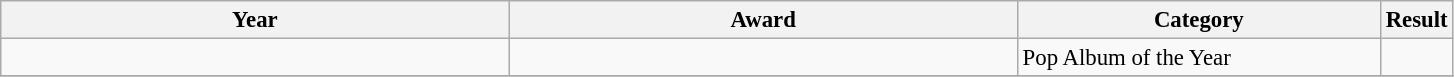<table class="wikitable" style="font-size: 95%;">
<tr align="center">
<th>Year</th>
<th width=35%>Award</th>
<th width=25%>Category</th>
<th width=5%>Result</th>
</tr>
<tr>
<td></td>
<td></td>
<td>Pop Album of the Year</td>
<td></td>
</tr>
<tr>
</tr>
</table>
